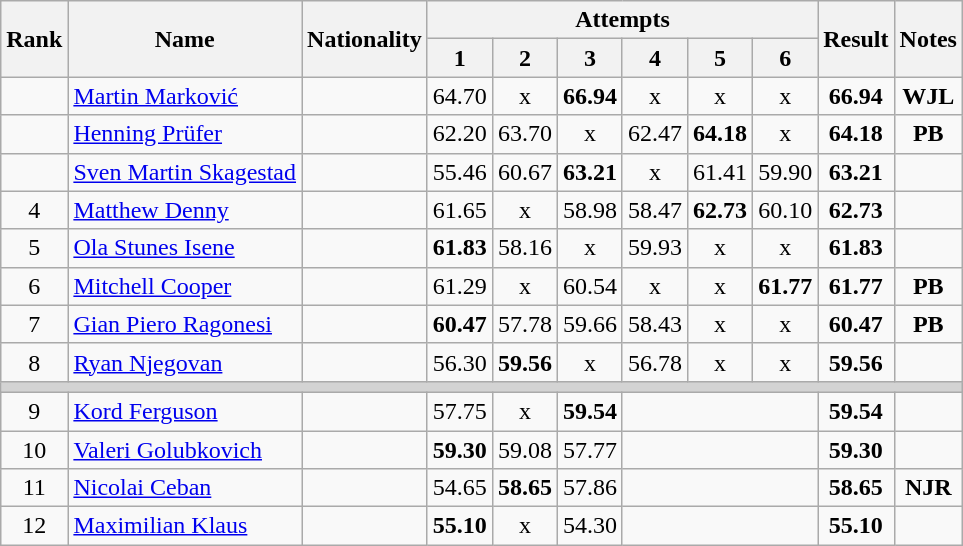<table class="wikitable sortable" style="text-align:center">
<tr>
<th rowspan=2>Rank</th>
<th rowspan=2>Name</th>
<th rowspan=2>Nationality</th>
<th colspan=6>Attempts</th>
<th rowspan=2>Result</th>
<th rowspan=2>Notes</th>
</tr>
<tr>
<th>1</th>
<th>2</th>
<th>3</th>
<th>4</th>
<th>5</th>
<th>6</th>
</tr>
<tr>
<td></td>
<td align=left><a href='#'>Martin Marković</a></td>
<td align=left></td>
<td>64.70</td>
<td>x</td>
<td><strong>66.94</strong></td>
<td>x</td>
<td>x</td>
<td>x</td>
<td><strong>66.94</strong></td>
<td><strong>WJL</strong></td>
</tr>
<tr>
<td></td>
<td align=left><a href='#'>Henning Prüfer</a></td>
<td align=left></td>
<td>62.20</td>
<td>63.70</td>
<td>x</td>
<td>62.47</td>
<td><strong>64.18</strong></td>
<td>x</td>
<td><strong>64.18</strong></td>
<td><strong>PB</strong></td>
</tr>
<tr>
<td></td>
<td align=left><a href='#'>Sven Martin Skagestad</a></td>
<td align=left></td>
<td>55.46</td>
<td>60.67</td>
<td><strong>63.21</strong></td>
<td>x</td>
<td>61.41</td>
<td>59.90</td>
<td><strong>63.21</strong></td>
<td></td>
</tr>
<tr>
<td>4</td>
<td align=left><a href='#'>Matthew Denny</a></td>
<td align=left></td>
<td>61.65</td>
<td>x</td>
<td>58.98</td>
<td>58.47</td>
<td><strong>62.73</strong></td>
<td>60.10</td>
<td><strong>62.73</strong></td>
<td></td>
</tr>
<tr>
<td>5</td>
<td align=left><a href='#'>Ola Stunes Isene</a></td>
<td align=left></td>
<td><strong>61.83</strong></td>
<td>58.16</td>
<td>x</td>
<td>59.93</td>
<td>x</td>
<td>x</td>
<td><strong>61.83</strong></td>
<td></td>
</tr>
<tr>
<td>6</td>
<td align=left><a href='#'>Mitchell Cooper</a></td>
<td align=left></td>
<td>61.29</td>
<td>x</td>
<td>60.54</td>
<td>x</td>
<td>x</td>
<td><strong>61.77</strong></td>
<td><strong>61.77</strong></td>
<td><strong>PB</strong></td>
</tr>
<tr>
<td>7</td>
<td align=left><a href='#'>Gian Piero Ragonesi</a></td>
<td align=left></td>
<td><strong>60.47</strong></td>
<td>57.78</td>
<td>59.66</td>
<td>58.43</td>
<td>x</td>
<td>x</td>
<td><strong>60.47</strong></td>
<td><strong>PB</strong></td>
</tr>
<tr>
<td>8</td>
<td align=left><a href='#'>Ryan Njegovan</a></td>
<td align=left></td>
<td>56.30</td>
<td><strong>59.56</strong></td>
<td>x</td>
<td>56.78</td>
<td>x</td>
<td>x</td>
<td><strong>59.56</strong></td>
<td></td>
</tr>
<tr>
<td colspan=11 bgcolor=lightgray></td>
</tr>
<tr>
<td>9</td>
<td align=left><a href='#'>Kord Ferguson</a></td>
<td align=left></td>
<td>57.75</td>
<td>x</td>
<td><strong>59.54</strong></td>
<td colspan=3></td>
<td><strong>59.54</strong></td>
<td></td>
</tr>
<tr>
<td>10</td>
<td align=left><a href='#'>Valeri Golubkovich</a></td>
<td align=left></td>
<td><strong>59.30</strong></td>
<td>59.08</td>
<td>57.77</td>
<td colspan=3></td>
<td><strong>59.30</strong></td>
<td></td>
</tr>
<tr>
<td>11</td>
<td align=left><a href='#'>Nicolai Ceban</a></td>
<td align=left></td>
<td>54.65</td>
<td><strong>58.65</strong></td>
<td>57.86</td>
<td colspan=3></td>
<td><strong>58.65</strong></td>
<td><strong>NJR</strong></td>
</tr>
<tr>
<td>12</td>
<td align=left><a href='#'>Maximilian Klaus</a></td>
<td align=left></td>
<td><strong>55.10</strong></td>
<td>x</td>
<td>54.30</td>
<td colspan=3></td>
<td><strong>55.10</strong></td>
<td></td>
</tr>
</table>
